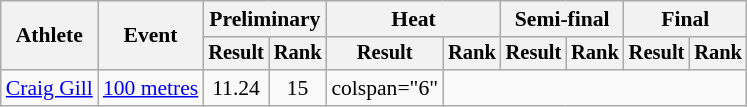<table class=wikitable style=font-size:90%>
<tr>
<th rowspan=2>Athlete</th>
<th rowspan=2>Event</th>
<th colspan=2>Preliminary</th>
<th colspan=2>Heat</th>
<th colspan=2>Semi-final</th>
<th colspan=2>Final</th>
</tr>
<tr style=font-size:95%>
<th>Result</th>
<th>Rank</th>
<th>Result</th>
<th>Rank</th>
<th>Result</th>
<th>Rank</th>
<th>Result</th>
<th>Rank</th>
</tr>
<tr align=center>
<td align=left><a href='#'>Craig Gill</a></td>
<td align=left><a href='#'>100 metres</a></td>
<td>11.24 </td>
<td>15</td>
<td>colspan="6" </td>
</tr>
</table>
